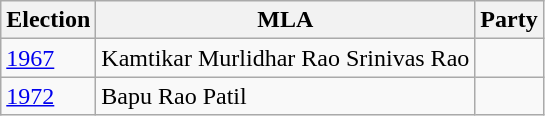<table class="wikitable sortable">
<tr>
<th>Election</th>
<th>MLA</th>
<th colspan=2>Party</th>
</tr>
<tr>
<td><a href='#'>1967</a></td>
<td>Kamtikar Murlidhar Rao Srinivas Rao</td>
<td></td>
</tr>
<tr>
<td><a href='#'>1972</a></td>
<td>Bapu Rao Patil</td>
</tr>
</table>
